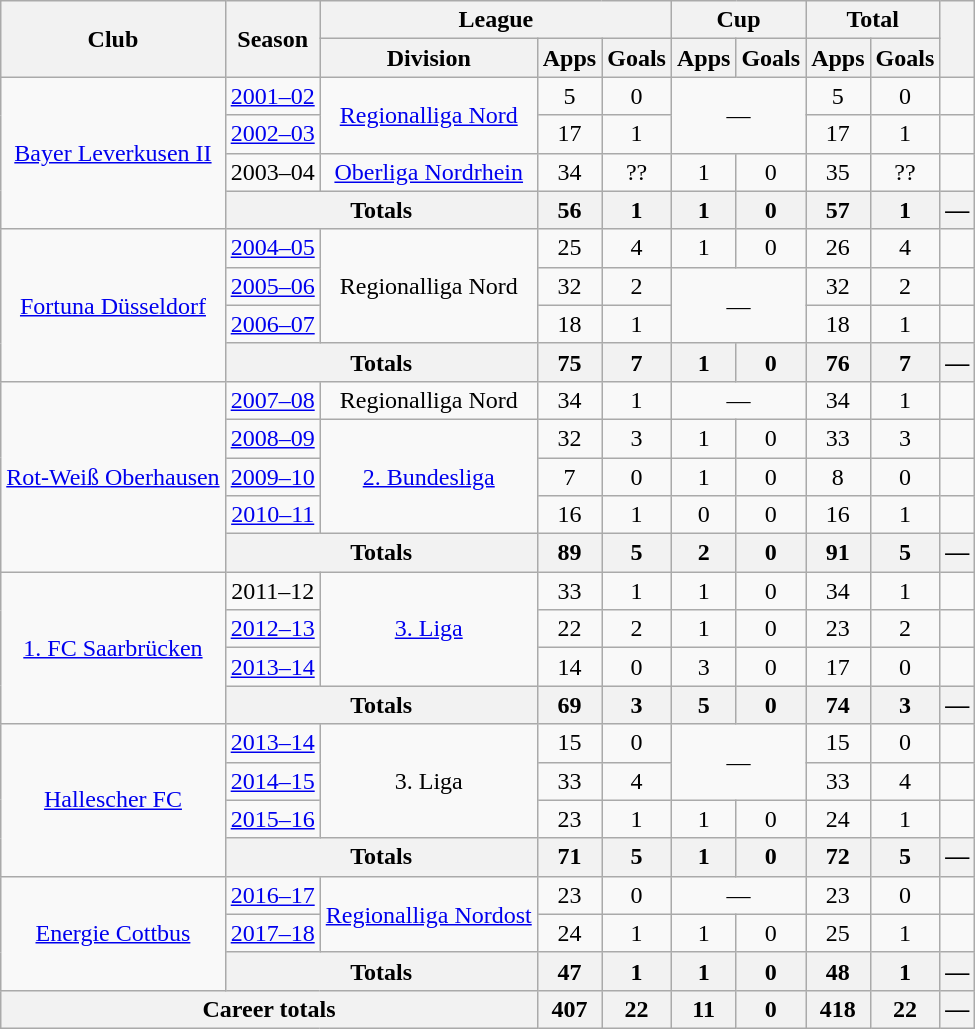<table class="wikitable" Style="text-align: center">
<tr>
<th rowspan="2">Club</th>
<th rowspan="2">Season</th>
<th colspan="3">League</th>
<th colspan="2">Cup</th>
<th colspan="2">Total</th>
<th rowspan="2"></th>
</tr>
<tr>
<th>Division</th>
<th>Apps</th>
<th>Goals</th>
<th>Apps</th>
<th>Goals</th>
<th>Apps</th>
<th>Goals</th>
</tr>
<tr>
<td rowspan="4"><a href='#'>Bayer Leverkusen II</a></td>
<td><a href='#'>2001–02</a></td>
<td rowspan="2"><a href='#'>Regionalliga Nord</a></td>
<td>5</td>
<td>0</td>
<td rowspan="2" colspan="2">—</td>
<td>5</td>
<td>0</td>
<td></td>
</tr>
<tr>
<td><a href='#'>2002–03</a></td>
<td>17</td>
<td>1</td>
<td>17</td>
<td>1</td>
<td></td>
</tr>
<tr>
<td>2003–04</td>
<td><a href='#'>Oberliga Nordrhein</a></td>
<td>34</td>
<td>??</td>
<td>1</td>
<td>0</td>
<td>35</td>
<td>??</td>
<td></td>
</tr>
<tr>
<th colspan="2">Totals</th>
<th>56</th>
<th>1</th>
<th>1</th>
<th>0</th>
<th>57</th>
<th>1</th>
<th>—</th>
</tr>
<tr>
<td rowspan="4"><a href='#'>Fortuna Düsseldorf</a></td>
<td><a href='#'>2004–05</a></td>
<td rowspan="3">Regionalliga Nord</td>
<td>25</td>
<td>4</td>
<td>1</td>
<td>0</td>
<td>26</td>
<td>4</td>
<td></td>
</tr>
<tr>
<td><a href='#'>2005–06</a></td>
<td>32</td>
<td>2</td>
<td rowspan="2" colspan="2">—</td>
<td>32</td>
<td>2</td>
<td></td>
</tr>
<tr>
<td><a href='#'>2006–07</a></td>
<td>18</td>
<td>1</td>
<td>18</td>
<td>1</td>
<td></td>
</tr>
<tr>
<th colspan="2">Totals</th>
<th>75</th>
<th>7</th>
<th>1</th>
<th>0</th>
<th>76</th>
<th>7</th>
<th>—</th>
</tr>
<tr>
<td rowspan="5"><a href='#'>Rot-Weiß Oberhausen</a></td>
<td><a href='#'>2007–08</a></td>
<td>Regionalliga Nord</td>
<td>34</td>
<td>1</td>
<td colspan="2">—</td>
<td>34</td>
<td>1</td>
<td></td>
</tr>
<tr>
<td><a href='#'>2008–09</a></td>
<td rowspan="3"><a href='#'>2. Bundesliga</a></td>
<td>32</td>
<td>3</td>
<td>1</td>
<td>0</td>
<td>33</td>
<td>3</td>
<td></td>
</tr>
<tr>
<td><a href='#'>2009–10</a></td>
<td>7</td>
<td>0</td>
<td>1</td>
<td>0</td>
<td>8</td>
<td>0</td>
<td></td>
</tr>
<tr>
<td><a href='#'>2010–11</a></td>
<td>16</td>
<td>1</td>
<td>0</td>
<td>0</td>
<td>16</td>
<td>1</td>
<td></td>
</tr>
<tr>
<th colspan="2">Totals</th>
<th>89</th>
<th>5</th>
<th>2</th>
<th>0</th>
<th>91</th>
<th>5</th>
<th>—</th>
</tr>
<tr>
<td rowspan="4"><a href='#'>1. FC Saarbrücken</a></td>
<td>2011–12</td>
<td rowspan="3"><a href='#'>3. Liga</a></td>
<td>33</td>
<td>1</td>
<td>1</td>
<td>0</td>
<td>34</td>
<td>1</td>
<td></td>
</tr>
<tr>
<td><a href='#'>2012–13</a></td>
<td>22</td>
<td>2</td>
<td>1</td>
<td>0</td>
<td>23</td>
<td>2</td>
<td></td>
</tr>
<tr>
<td><a href='#'>2013–14</a></td>
<td>14</td>
<td>0</td>
<td>3</td>
<td>0</td>
<td>17</td>
<td>0</td>
<td></td>
</tr>
<tr>
<th colspan="2">Totals</th>
<th>69</th>
<th>3</th>
<th>5</th>
<th>0</th>
<th>74</th>
<th>3</th>
<th>—</th>
</tr>
<tr>
<td rowspan="4"><a href='#'>Hallescher FC</a></td>
<td><a href='#'>2013–14</a></td>
<td rowspan="3">3. Liga</td>
<td>15</td>
<td>0</td>
<td rowspan="2" colspan="2">—</td>
<td>15</td>
<td>0</td>
<td></td>
</tr>
<tr>
<td><a href='#'>2014–15</a></td>
<td>33</td>
<td>4</td>
<td>33</td>
<td>4</td>
<td></td>
</tr>
<tr>
<td><a href='#'>2015–16</a></td>
<td>23</td>
<td>1</td>
<td>1</td>
<td>0</td>
<td>24</td>
<td>1</td>
<td></td>
</tr>
<tr>
<th colspan="2">Totals</th>
<th>71</th>
<th>5</th>
<th>1</th>
<th>0</th>
<th>72</th>
<th>5</th>
<th>—</th>
</tr>
<tr>
<td rowspan="3"><a href='#'>Energie Cottbus</a></td>
<td><a href='#'>2016–17</a></td>
<td rowspan="2"><a href='#'>Regionalliga Nordost</a></td>
<td>23</td>
<td>0</td>
<td colspan="2">—</td>
<td>23</td>
<td>0</td>
<td></td>
</tr>
<tr>
<td><a href='#'>2017–18</a></td>
<td>24</td>
<td>1</td>
<td>1</td>
<td>0</td>
<td>25</td>
<td>1</td>
<td></td>
</tr>
<tr>
<th colspan="2">Totals</th>
<th>47</th>
<th>1</th>
<th>1</th>
<th>0</th>
<th>48</th>
<th>1</th>
<th>—</th>
</tr>
<tr>
<th colspan="3">Career totals</th>
<th>407</th>
<th>22</th>
<th>11</th>
<th>0</th>
<th>418</th>
<th>22</th>
<th>—</th>
</tr>
</table>
